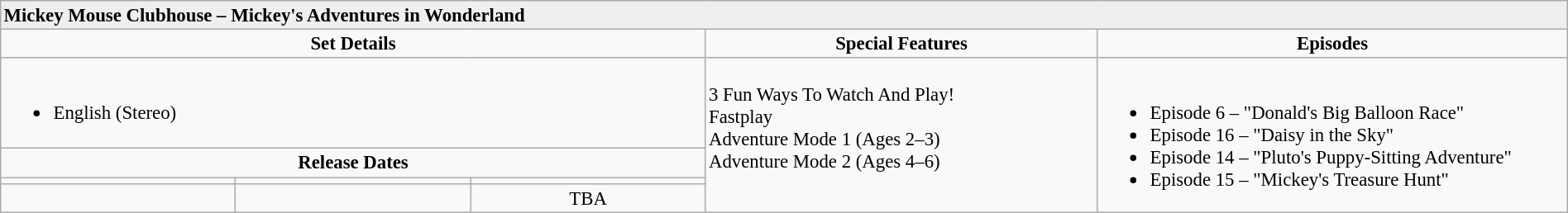<table border="2" cellpadding="2" cellspacing="0" style="width:100%; margin:0 1em 0 0; background:#f9f9f9; border:1px #aaa solid; border-collapse:collapse; font-size:95%;">
<tr style="background:#EFEFEF">
<td colspan="7"><strong>Mickey Mouse Clubhouse – Mickey's Adventures in Wonderland</strong></td>
</tr>
<tr style="text-align:center;">
<td style="width:45%;" colspan="3"><strong>Set Details</strong></td>
<td style="width:25%; "><strong>Special Features</strong></td>
<td style="width:30%; "><strong>Episodes</strong></td>
</tr>
<tr valign="top">
<td colspan="3" style="text-align:left;"><br><ul><li>English (Stereo)</li></ul></td>
<td rowspan="4" style="text-align:left;"><br>3 Fun Ways To Watch And Play!<br>Fastplay<br>Adventure Mode 1 (Ages 2–3)<br>Adventure Mode 2 (Ages 4–6)</td>
<td rowspan="4" style="text-align:left;"><br><ul><li>Episode 6 – "Donald's Big Balloon Race"</li><li>Episode 16 – "Daisy in the Sky"</li><li>Episode 14 – "Pluto's Puppy-Sitting Adventure"</li><li>Episode 15 – "Mickey's Treasure Hunt"</li></ul></td>
</tr>
<tr>
<td colspan="3"  style="width:45%; text-align:center;"><strong>Release Dates</strong></td>
</tr>
<tr style="text-align:center;">
<td style="width:15%; "></td>
<td style="width:15%; "></td>
<td style="width:15%; "></td>
</tr>
<tr>
<td style="text-align:center;"></td>
<td style="text-align:center;"></td>
<td style="text-align:center;">TBA</td>
</tr>
</table>
